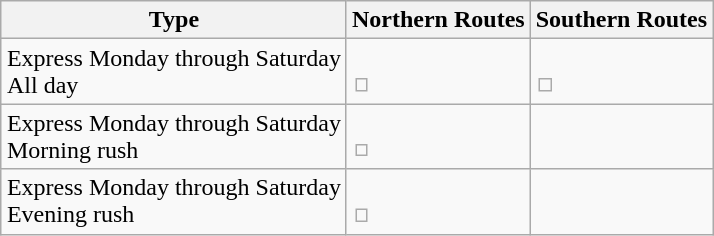<table class="wikitable" style="margin: 1em auto;">
<tr>
<th>Type</th>
<th>Northern Routes</th>
<th>Southern Routes</th>
</tr>
<tr>
<td>Express Monday through Saturday<br>All day</td>
<td><br><table style="border:0px;">
<tr>
<td></td>
</tr>
</table>
</td>
<td><br><table style="border:0px;">
<tr>
<td></td>
</tr>
</table>
</td>
</tr>
<tr>
<td>Express Monday through Saturday<br>Morning rush</td>
<td><br><table style="border:0px;">
<tr>
<td></td>
</tr>
</table>
</td>
<td></td>
</tr>
<tr>
<td>Express Monday through Saturday<br>Evening rush</td>
<td><br><table style="border:0px;">
<tr>
<td></td>
</tr>
</table>
</td>
<td></td>
</tr>
</table>
